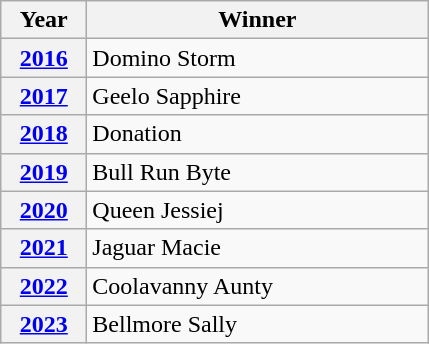<table class="wikitable">
<tr>
<th width=50>Year</th>
<th width=220>Winner</th>
</tr>
<tr>
<th><a href='#'>2016</a></th>
<td>Domino Storm</td>
</tr>
<tr>
<th><a href='#'>2017</a></th>
<td>Geelo Sapphire </td>
</tr>
<tr>
<th><a href='#'>2018</a></th>
<td>Donation </td>
</tr>
<tr>
<th><a href='#'>2019</a></th>
<td>Bull Run Byte </td>
</tr>
<tr>
<th><a href='#'>2020</a></th>
<td>Queen Jessiej</td>
</tr>
<tr>
<th><a href='#'>2021</a></th>
<td>Jaguar Macie</td>
</tr>
<tr>
<th><a href='#'>2022</a></th>
<td>Coolavanny Aunty</td>
</tr>
<tr>
<th><a href='#'>2023</a></th>
<td>Bellmore Sally</td>
</tr>
</table>
